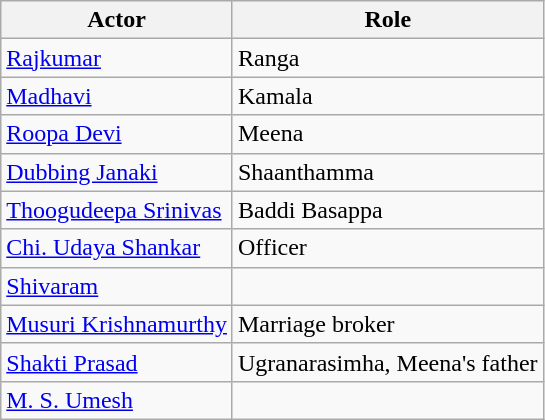<table class="wikitable">
<tr>
<th>Actor</th>
<th>Role</th>
</tr>
<tr>
<td><a href='#'>Rajkumar</a></td>
<td>Ranga</td>
</tr>
<tr>
<td><a href='#'>Madhavi</a></td>
<td>Kamala</td>
</tr>
<tr>
<td><a href='#'>Roopa Devi</a></td>
<td>Meena</td>
</tr>
<tr>
<td><a href='#'>Dubbing Janaki</a></td>
<td>Shaanthamma</td>
</tr>
<tr>
<td><a href='#'>Thoogudeepa Srinivas</a></td>
<td>Baddi Basappa</td>
</tr>
<tr>
<td><a href='#'>Chi. Udaya Shankar</a></td>
<td>Officer</td>
</tr>
<tr>
<td><a href='#'>Shivaram</a></td>
<td></td>
</tr>
<tr>
<td><a href='#'>Musuri Krishnamurthy</a></td>
<td>Marriage broker</td>
</tr>
<tr>
<td><a href='#'>Shakti Prasad</a></td>
<td>Ugranarasimha, Meena's father</td>
</tr>
<tr>
<td><a href='#'>M. S. Umesh</a></td>
<td></td>
</tr>
</table>
